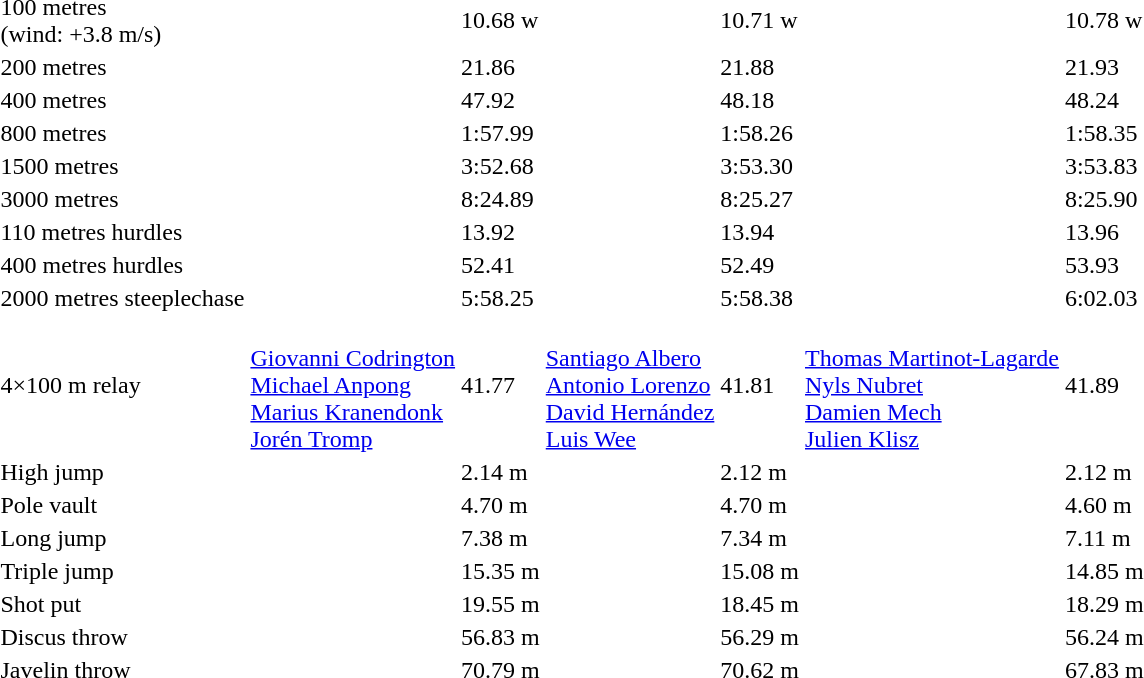<table>
<tr>
<td>100 metres<br>(wind: +3.8 m/s)</td>
<td></td>
<td>10.68 w</td>
<td></td>
<td>10.71 w</td>
<td></td>
<td>10.78 w</td>
</tr>
<tr>
<td>200 metres</td>
<td></td>
<td>21.86</td>
<td></td>
<td>21.88</td>
<td></td>
<td>21.93</td>
</tr>
<tr>
<td>400 metres</td>
<td></td>
<td>47.92</td>
<td></td>
<td>48.18</td>
<td></td>
<td>48.24</td>
</tr>
<tr>
<td>800 metres</td>
<td></td>
<td>1:57.99</td>
<td></td>
<td>1:58.26</td>
<td></td>
<td>1:58.35</td>
</tr>
<tr>
<td>1500 metres</td>
<td></td>
<td>3:52.68</td>
<td></td>
<td>3:53.30</td>
<td></td>
<td>3:53.83</td>
</tr>
<tr>
<td>3000 metres</td>
<td></td>
<td>8:24.89</td>
<td></td>
<td>8:25.27</td>
<td></td>
<td>8:25.90</td>
</tr>
<tr>
<td>110 metres hurdles</td>
<td></td>
<td>13.92</td>
<td></td>
<td>13.94</td>
<td></td>
<td>13.96</td>
</tr>
<tr>
<td>400 metres hurdles</td>
<td></td>
<td>52.41</td>
<td></td>
<td>52.49</td>
<td></td>
<td>53.93</td>
</tr>
<tr>
<td>2000 metres steeplechase</td>
<td></td>
<td>5:58.25</td>
<td></td>
<td>5:58.38</td>
<td></td>
<td>6:02.03</td>
</tr>
<tr>
<td>4×100 m relay</td>
<td><br><a href='#'>Giovanni Codrington</a><br><a href='#'>Michael Anpong</a><br><a href='#'>Marius Kranendonk</a><br><a href='#'>Jorén Tromp</a></td>
<td>41.77</td>
<td><br><a href='#'>Santiago Albero</a><br><a href='#'>Antonio Lorenzo</a><br><a href='#'>David Hernández</a><br><a href='#'>Luis Wee</a></td>
<td>41.81</td>
<td><br><a href='#'>Thomas Martinot-Lagarde</a><br><a href='#'>Nyls Nubret</a><br><a href='#'>Damien Mech</a><br><a href='#'>Julien Klisz</a></td>
<td>41.89</td>
</tr>
<tr>
<td>High jump</td>
<td></td>
<td>2.14 m</td>
<td></td>
<td>2.12 m</td>
<td></td>
<td>2.12 m</td>
</tr>
<tr>
<td>Pole vault</td>
<td></td>
<td>4.70 m</td>
<td></td>
<td>4.70 m</td>
<td></td>
<td>4.60 m</td>
</tr>
<tr>
<td>Long jump</td>
<td></td>
<td>7.38 m</td>
<td></td>
<td>7.34 m</td>
<td></td>
<td>7.11 m</td>
</tr>
<tr>
<td>Triple jump</td>
<td></td>
<td>15.35 m</td>
<td></td>
<td>15.08 m</td>
<td></td>
<td>14.85 m</td>
</tr>
<tr>
<td>Shot put</td>
<td></td>
<td>19.55 m</td>
<td></td>
<td>18.45 m</td>
<td></td>
<td>18.29 m</td>
</tr>
<tr>
<td>Discus throw</td>
<td></td>
<td>56.83 m</td>
<td></td>
<td>56.29 m</td>
<td></td>
<td>56.24 m</td>
</tr>
<tr>
<td>Javelin throw</td>
<td></td>
<td>70.79 m</td>
<td></td>
<td>70.62 m</td>
<td></td>
<td>67.83 m</td>
</tr>
</table>
